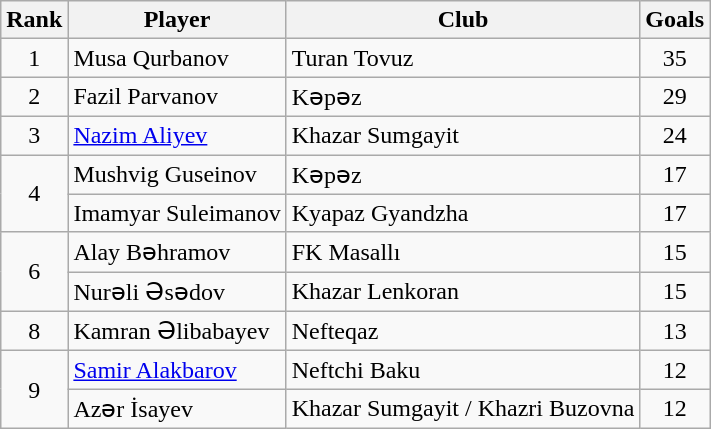<table class="wikitable" style="text-align:center">
<tr>
<th>Rank</th>
<th>Player</th>
<th>Club</th>
<th>Goals</th>
</tr>
<tr>
<td>1</td>
<td align="left"> Musa Qurbanov</td>
<td align="left">Turan Tovuz</td>
<td>35</td>
</tr>
<tr>
<td>2</td>
<td align="left"> Fazil Parvanov</td>
<td align="left">Kəpəz</td>
<td>29</td>
</tr>
<tr>
<td>3</td>
<td align="left"> <a href='#'>Nazim Aliyev</a></td>
<td align="left">Khazar Sumgayit</td>
<td>24</td>
</tr>
<tr>
<td rowspan="2">4</td>
<td align="left"> Mushvig Guseinov</td>
<td align="left">Kəpəz</td>
<td>17</td>
</tr>
<tr>
<td align="left"> Imamyar Suleimanov</td>
<td align="left">Kyapaz Gyandzha</td>
<td>17</td>
</tr>
<tr>
<td rowspan="2">6</td>
<td align="left"> Alay Bəhramov</td>
<td align="left">FK Masallı</td>
<td>15</td>
</tr>
<tr>
<td align="left"> Nurəli Əsədov</td>
<td align="left">Khazar Lenkoran</td>
<td>15</td>
</tr>
<tr>
<td>8</td>
<td align="left"> Kamran Əlibabayev</td>
<td align="left">Nefteqaz</td>
<td>13</td>
</tr>
<tr>
<td rowspan="2">9</td>
<td align="left"> <a href='#'>Samir Alakbarov</a></td>
<td align="left">Neftchi Baku</td>
<td>12</td>
</tr>
<tr>
<td align="left"> Azər İsayev</td>
<td align="left">Khazar Sumgayit / Khazri Buzovna</td>
<td>12</td>
</tr>
</table>
